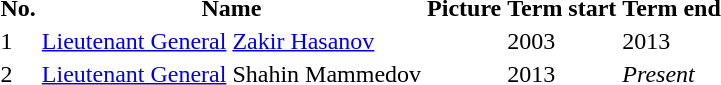<table>
<tr>
<th>No.</th>
<th>Name</th>
<th>Picture</th>
<th>Term start</th>
<th>Term end</th>
</tr>
<tr>
<td>1</td>
<td><a href='#'>Lieutenant General</a> <a href='#'>Zakir Hasanov</a></td>
<td></td>
<td>2003</td>
<td>2013</td>
</tr>
<tr>
<td>2</td>
<td><a href='#'>Lieutenant General</a> Shahin Mammedov</td>
<td></td>
<td>2013</td>
<td><em>Present</em></td>
</tr>
</table>
